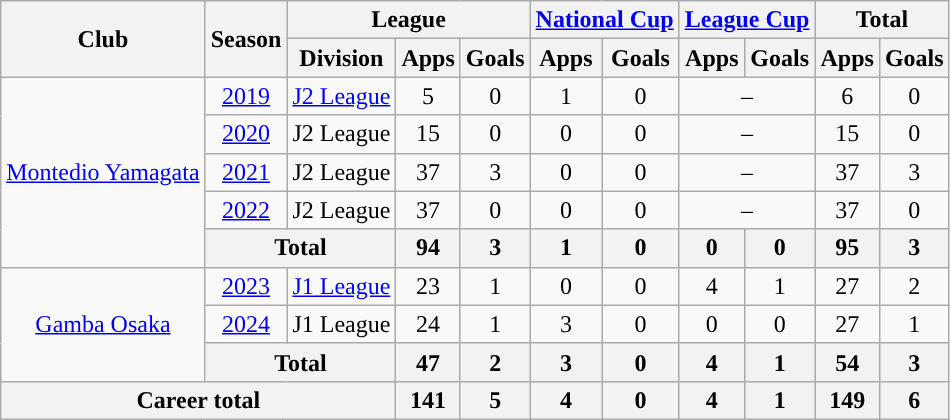<table class="wikitable" style="text-align: center">
<tr>
<th rowspan="2">Club</th>
<th rowspan="2">Season</th>
<th colspan="3">League</th>
<th colspan="2"><a href='#'>National Cup</a></th>
<th colspan="2"><a href='#'>League Cup</a></th>
<th colspan="2">Total</th>
</tr>
<tr>
<th>Division</th>
<th>Apps</th>
<th>Goals</th>
<th>Apps</th>
<th>Goals</th>
<th>Apps</th>
<th>Goals</th>
<th>Apps</th>
<th>Goals</th>
</tr>
<tr>
<td rowspan=5><a href='#'>Montedio Yamagata</a></td>
<td><a href='#'>2019</a></td>
<td><a href='#'>J2 League</a></td>
<td>5</td>
<td>0</td>
<td>1</td>
<td>0</td>
<td colspan="2">–</td>
<td>6</td>
<td>0</td>
</tr>
<tr>
<td><a href='#'>2020</a></td>
<td>J2 League</td>
<td>15</td>
<td>0</td>
<td>0</td>
<td>0</td>
<td colspan="2">–</td>
<td>15</td>
<td>0</td>
</tr>
<tr>
<td><a href='#'>2021</a></td>
<td>J2 League</td>
<td>37</td>
<td>3</td>
<td>0</td>
<td>0</td>
<td colspan="2">–</td>
<td>37</td>
<td>3</td>
</tr>
<tr>
<td><a href='#'>2022</a></td>
<td>J2 League</td>
<td>37</td>
<td>0</td>
<td>0</td>
<td>0</td>
<td colspan="2">–</td>
<td>37</td>
<td>0</td>
</tr>
<tr>
<th colspan="2">Total</th>
<th>94</th>
<th>3</th>
<th>1</th>
<th>0</th>
<th>0</th>
<th>0</th>
<th>95</th>
<th>3</th>
</tr>
<tr>
<td rowspan="3'"><a href='#'>Gamba Osaka</a></td>
<td><a href='#'>2023</a></td>
<td><a href='#'>J1 League</a></td>
<td>23</td>
<td>1</td>
<td>0</td>
<td>0</td>
<td>4</td>
<td>1</td>
<td>27</td>
<td>2</td>
</tr>
<tr>
<td><a href='#'>2024</a></td>
<td>J1 League</td>
<td>24</td>
<td>1</td>
<td>3</td>
<td>0</td>
<td>0</td>
<td>0</td>
<td>27</td>
<td>1</td>
</tr>
<tr>
<th colspan="2">Total</th>
<th>47</th>
<th>2</th>
<th>3</th>
<th>0</th>
<th>4</th>
<th>1</th>
<th>54</th>
<th>3</th>
</tr>
<tr>
<th colspan=3>Career total</th>
<th>141</th>
<th>5</th>
<th>4</th>
<th>0</th>
<th>4</th>
<th>1</th>
<th>149</th>
<th>6</th>
</tr>
</table>
